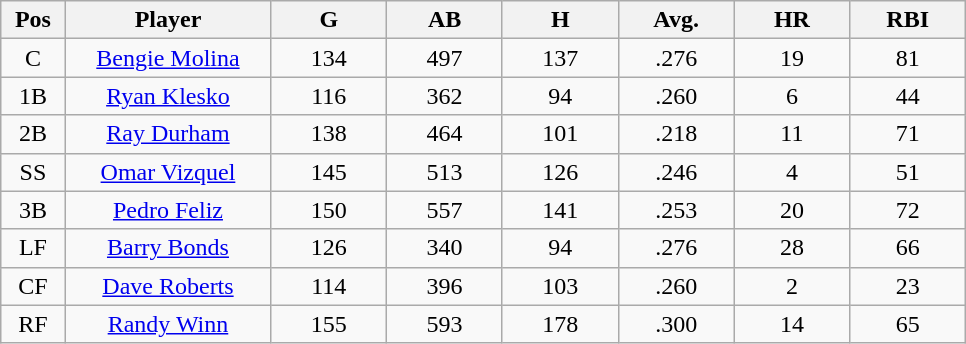<table class="wikitable sortable">
<tr>
<th bgcolor="#DDDDFF" width="5%">Pos</th>
<th bgcolor="#DDDDFF" width="16%">Player</th>
<th bgcolor="#DDDDFF" width="9%">G</th>
<th bgcolor="#DDDDFF" width="9%">AB</th>
<th bgcolor="#DDDDFF" width="9%">H</th>
<th bgcolor="#DDDDFF" width="9%">Avg.</th>
<th bgcolor="#DDDDFF" width="9%">HR</th>
<th bgcolor="#DDDDFF" width="9%">RBI</th>
</tr>
<tr align="center">
<td>C</td>
<td><a href='#'>Bengie Molina</a></td>
<td>134</td>
<td>497</td>
<td>137</td>
<td>.276</td>
<td>19</td>
<td>81</td>
</tr>
<tr align=center>
<td>1B</td>
<td><a href='#'>Ryan Klesko</a></td>
<td>116</td>
<td>362</td>
<td>94</td>
<td>.260</td>
<td>6</td>
<td>44</td>
</tr>
<tr align=center>
<td>2B</td>
<td><a href='#'>Ray Durham</a></td>
<td>138</td>
<td>464</td>
<td>101</td>
<td>.218</td>
<td>11</td>
<td>71</td>
</tr>
<tr align=center>
<td>SS</td>
<td><a href='#'>Omar Vizquel</a></td>
<td>145</td>
<td>513</td>
<td>126</td>
<td>.246</td>
<td>4</td>
<td>51</td>
</tr>
<tr align=center>
<td>3B</td>
<td><a href='#'>Pedro Feliz</a></td>
<td>150</td>
<td>557</td>
<td>141</td>
<td>.253</td>
<td>20</td>
<td>72</td>
</tr>
<tr align=center>
<td>LF</td>
<td><a href='#'>Barry Bonds</a></td>
<td>126</td>
<td>340</td>
<td>94</td>
<td>.276</td>
<td>28</td>
<td>66</td>
</tr>
<tr align=center>
<td>CF</td>
<td><a href='#'>Dave Roberts</a></td>
<td>114</td>
<td>396</td>
<td>103</td>
<td>.260</td>
<td>2</td>
<td>23</td>
</tr>
<tr align=center>
<td>RF</td>
<td><a href='#'>Randy Winn</a></td>
<td>155</td>
<td>593</td>
<td>178</td>
<td>.300</td>
<td>14</td>
<td>65</td>
</tr>
</table>
